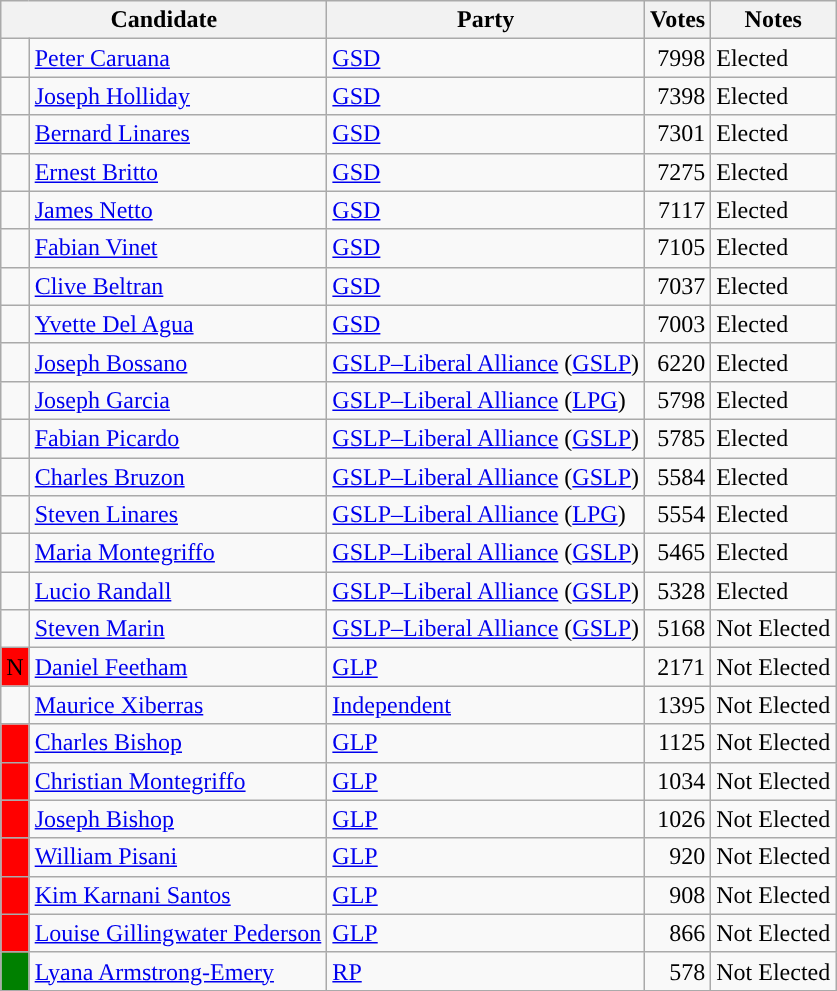<table class="wikitable sortable">
<tr>
<th colspan=2>Candidate</th>
<th>Party</th>
<th>Votes</th>
<th>Notes</th>
</tr>
<tr>
<td style="background-color: "></td>
<td><a href='#'>Peter Caruana</a></td>
<td><a href='#'>GSD</a></td>
<td align="right">7998</td>
<td>Elected</td>
</tr>
<tr>
<td style="background-color: "></td>
<td><a href='#'>Joseph Holliday</a></td>
<td><a href='#'>GSD</a></td>
<td align="right">7398</td>
<td>Elected</td>
</tr>
<tr>
<td style="background-color: "></td>
<td><a href='#'>Bernard Linares</a></td>
<td><a href='#'>GSD</a></td>
<td align="right">7301</td>
<td>Elected</td>
</tr>
<tr>
<td style="background-color: "></td>
<td><a href='#'>Ernest Britto</a></td>
<td><a href='#'>GSD</a></td>
<td align="right">7275</td>
<td>Elected</td>
</tr>
<tr>
<td style="background-color: "></td>
<td><a href='#'>James Netto</a></td>
<td><a href='#'>GSD</a></td>
<td align="right">7117</td>
<td>Elected</td>
</tr>
<tr>
<td style="background-color: "></td>
<td><a href='#'>Fabian Vinet</a></td>
<td><a href='#'>GSD</a></td>
<td align="right">7105</td>
<td>Elected</td>
</tr>
<tr>
<td style="background-color: "></td>
<td><a href='#'>Clive Beltran</a></td>
<td><a href='#'>GSD</a></td>
<td align="right">7037</td>
<td>Elected</td>
</tr>
<tr>
<td style="background-color: "></td>
<td><a href='#'>Yvette Del Agua</a></td>
<td><a href='#'>GSD</a></td>
<td align="right">7003</td>
<td>Elected</td>
</tr>
<tr>
<td style="background-color: "></td>
<td><a href='#'>Joseph Bossano</a></td>
<td><a href='#'>GSLP–Liberal Alliance</a> (<a href='#'>GSLP</a>)</td>
<td align="right">6220</td>
<td>Elected</td>
</tr>
<tr>
<td style="background-color: "></td>
<td><a href='#'>Joseph Garcia</a></td>
<td><a href='#'>GSLP–Liberal Alliance</a> (<a href='#'>LPG</a>)</td>
<td align="right">5798</td>
<td>Elected</td>
</tr>
<tr>
<td style="background-color: "></td>
<td><a href='#'>Fabian Picardo</a></td>
<td><a href='#'>GSLP–Liberal Alliance</a> (<a href='#'>GSLP</a>)</td>
<td align="right">5785</td>
<td>Elected</td>
</tr>
<tr>
<td style="background-color: "></td>
<td><a href='#'>Charles Bruzon</a></td>
<td><a href='#'>GSLP–Liberal Alliance</a> (<a href='#'>GSLP</a>)</td>
<td align="right">5584</td>
<td>Elected</td>
</tr>
<tr>
<td style="background-color: "></td>
<td><a href='#'>Steven Linares</a></td>
<td><a href='#'>GSLP–Liberal Alliance</a> (<a href='#'>LPG</a>)</td>
<td align="right">5554</td>
<td>Elected</td>
</tr>
<tr>
<td style="background-color: "></td>
<td><a href='#'>Maria Montegriffo</a></td>
<td><a href='#'>GSLP–Liberal Alliance</a> (<a href='#'>GSLP</a>)</td>
<td align="right">5465</td>
<td>Elected</td>
</tr>
<tr>
<td style="background-color: "></td>
<td><a href='#'>Lucio Randall</a></td>
<td><a href='#'>GSLP–Liberal Alliance</a> (<a href='#'>GSLP</a>)</td>
<td align="right">5328</td>
<td>Elected</td>
</tr>
<tr>
<td style="background-color: "></td>
<td><a href='#'>Steven Marin</a></td>
<td><a href='#'>GSLP–Liberal Alliance</a> (<a href='#'>GSLP</a>)</td>
<td align="right">5168</td>
<td>Not Elected</td>
</tr>
<tr>
<td style="background-color:#FF0000">N</td>
<td><a href='#'>Daniel Feetham</a></td>
<td><a href='#'>GLP</a></td>
<td align="right">2171</td>
<td>Not Elected</td>
</tr>
<tr>
<td style="background-color: "></td>
<td><a href='#'>Maurice Xiberras</a></td>
<td><a href='#'>Independent</a></td>
<td align="right">1395</td>
<td>Not Elected</td>
</tr>
<tr>
<td style="background-color:#FF0000"></td>
<td><a href='#'>Charles Bishop</a></td>
<td><a href='#'>GLP</a></td>
<td align="right">1125</td>
<td>Not Elected</td>
</tr>
<tr>
<td style="background-color:#FF0000"></td>
<td><a href='#'>Christian Montegriffo</a></td>
<td><a href='#'>GLP</a></td>
<td align="right">1034</td>
<td>Not Elected</td>
</tr>
<tr>
<td style="background-color:#FF0000"></td>
<td><a href='#'>Joseph Bishop</a></td>
<td><a href='#'>GLP</a></td>
<td align="right">1026</td>
<td>Not Elected</td>
</tr>
<tr>
<td style="background-color: #FF0000"></td>
<td><a href='#'>William Pisani</a></td>
<td><a href='#'>GLP</a></td>
<td align="right">920</td>
<td>Not Elected</td>
</tr>
<tr>
<td style="background-color:#FF0000"></td>
<td><a href='#'>Kim Karnani Santos</a></td>
<td><a href='#'>GLP</a></td>
<td align="right">908</td>
<td>Not Elected</td>
</tr>
<tr>
<td style="background-color:#FF0000"></td>
<td><a href='#'>Louise Gillingwater Pederson</a></td>
<td><a href='#'>GLP</a></td>
<td align="right">866</td>
<td>Not Elected</td>
</tr>
<tr>
<td style="background-color:green"></td>
<td><a href='#'>Lyana Armstrong-Emery</a></td>
<td><a href='#'>RP</a></td>
<td align="right">578</td>
<td>Not Elected</td>
</tr>
</table>
